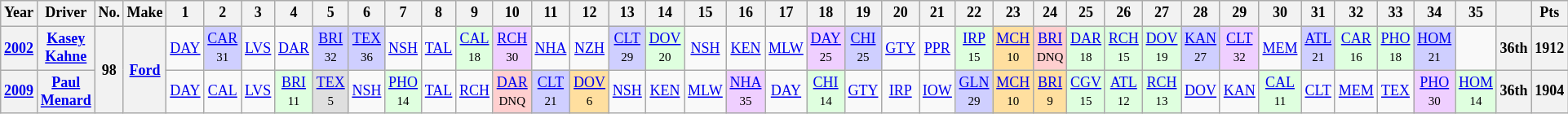<table class="wikitable" style="text-align:center; font-size:75%">
<tr>
<th>Year</th>
<th>Driver</th>
<th>No.</th>
<th>Make</th>
<th>1</th>
<th>2</th>
<th>3</th>
<th>4</th>
<th>5</th>
<th>6</th>
<th>7</th>
<th>8</th>
<th>9</th>
<th>10</th>
<th>11</th>
<th>12</th>
<th>13</th>
<th>14</th>
<th>15</th>
<th>16</th>
<th>17</th>
<th>18</th>
<th>19</th>
<th>20</th>
<th>21</th>
<th>22</th>
<th>23</th>
<th>24</th>
<th>25</th>
<th>26</th>
<th>27</th>
<th>28</th>
<th>29</th>
<th>30</th>
<th>31</th>
<th>32</th>
<th>33</th>
<th>34</th>
<th>35</th>
<th></th>
<th>Pts</th>
</tr>
<tr>
<th><a href='#'>2002</a></th>
<th><a href='#'>Kasey Kahne</a></th>
<th rowspan=2>98</th>
<th rowspan=2><a href='#'>Ford</a></th>
<td><a href='#'>DAY</a></td>
<td style="background:#CFCFFF;"><a href='#'>CAR</a><br><small>31</small></td>
<td><a href='#'>LVS</a></td>
<td><a href='#'>DAR</a></td>
<td style="background:#CFCFFF;"><a href='#'>BRI</a><br><small>32</small></td>
<td style="background:#CFCFFF;"><a href='#'>TEX</a><br><small>36</small></td>
<td><a href='#'>NSH</a></td>
<td><a href='#'>TAL</a></td>
<td style="background:#DFFFDF;"><a href='#'>CAL</a><br><small>18</small></td>
<td style="background:#EFCFFF;"><a href='#'>RCH</a><br><small>30</small></td>
<td><a href='#'>NHA</a></td>
<td><a href='#'>NZH</a></td>
<td style="background:#CFCFFF;"><a href='#'>CLT</a><br><small>29</small></td>
<td style="background:#DFFFDF;"><a href='#'>DOV</a><br><small>20</small></td>
<td><a href='#'>NSH</a></td>
<td><a href='#'>KEN</a></td>
<td><a href='#'>MLW</a></td>
<td style="background:#EFCFFF;"><a href='#'>DAY</a><br><small>25</small></td>
<td style="background:#CFCFFF;"><a href='#'>CHI</a><br><small>25</small></td>
<td><a href='#'>GTY</a></td>
<td><a href='#'>PPR</a></td>
<td style="background:#DFFFDF;"><a href='#'>IRP</a><br><small>15</small></td>
<td style="background:#FFDF9F;"><a href='#'>MCH</a><br><small>10</small></td>
<td style="background:#FFCFCF;"><a href='#'>BRI</a><br><small>DNQ</small></td>
<td style="background:#DFFFDF;"><a href='#'>DAR</a><br><small>18</small></td>
<td style="background:#DFFFDF;"><a href='#'>RCH</a><br><small>15</small></td>
<td style="background:#DFFFDF;"><a href='#'>DOV</a><br><small>19</small></td>
<td style="background:#CFCFFF;"><a href='#'>KAN</a><br><small>27</small></td>
<td style="background:#EFCFFF;"><a href='#'>CLT</a><br><small>32</small></td>
<td><a href='#'>MEM</a></td>
<td style="background:#CFCFFF;"><a href='#'>ATL</a><br><small>21</small></td>
<td style="background:#DFFFDF;"><a href='#'>CAR</a><br><small>16</small></td>
<td style="background:#DFFFDF;"><a href='#'>PHO</a><br><small>18</small></td>
<td style="background:#CFCFFF;"><a href='#'>HOM</a><br><small>21</small></td>
<td colspan=1></td>
<th>36th</th>
<th>1912</th>
</tr>
<tr>
<th><a href='#'>2009</a></th>
<th><a href='#'>Paul Menard</a></th>
<td><a href='#'>DAY</a></td>
<td><a href='#'>CAL</a></td>
<td><a href='#'>LVS</a></td>
<td style="background:#DFFFDF;"><a href='#'>BRI</a><br><small>11</small></td>
<td style="background:#DFDFDF;"><a href='#'>TEX</a><br><small>5</small></td>
<td><a href='#'>NSH</a></td>
<td style="background:#DFFFDF;"><a href='#'>PHO</a><br><small>14</small></td>
<td><a href='#'>TAL</a></td>
<td><a href='#'>RCH</a></td>
<td style="background:#FFCFCF;"><a href='#'>DAR</a><br><small>DNQ</small></td>
<td style="background:#CFCFFF;"><a href='#'>CLT</a><br><small>21</small></td>
<td style="background:#FFDF9F;"><a href='#'>DOV</a><br><small>6</small></td>
<td><a href='#'>NSH</a></td>
<td><a href='#'>KEN</a></td>
<td><a href='#'>MLW</a></td>
<td style="background:#EFCFFF;"><a href='#'>NHA</a><br><small>35</small></td>
<td><a href='#'>DAY</a></td>
<td style="background:#DFFFDF;"><a href='#'>CHI</a><br><small>14</small></td>
<td><a href='#'>GTY</a></td>
<td><a href='#'>IRP</a></td>
<td><a href='#'>IOW</a></td>
<td style="background:#CFCFFF;"><a href='#'>GLN</a><br><small>29</small></td>
<td style="background:#FFDF9F;"><a href='#'>MCH</a><br><small>10</small></td>
<td style="background:#FFDF9F;"><a href='#'>BRI</a><br><small>9</small></td>
<td style="background:#DFFFDF;"><a href='#'>CGV</a><br><small>15</small></td>
<td style="background:#DFFFDF;"><a href='#'>ATL</a><br><small>12</small></td>
<td style="background:#DFFFDF;"><a href='#'>RCH</a><br><small>13</small></td>
<td><a href='#'>DOV</a></td>
<td><a href='#'>KAN</a></td>
<td style="background:#DFFFDF;"><a href='#'>CAL</a><br><small>11</small></td>
<td><a href='#'>CLT</a></td>
<td><a href='#'>MEM</a></td>
<td><a href='#'>TEX</a></td>
<td style="background:#EFCFFF;"><a href='#'>PHO</a><br><small>30</small></td>
<td style="background:#DFFFDF;"><a href='#'>HOM</a><br><small>14</small></td>
<th>36th</th>
<th>1904</th>
</tr>
</table>
